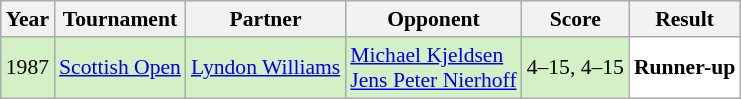<table class="sortable wikitable" style="font-size: 90%;">
<tr>
<th>Year</th>
<th>Tournament</th>
<th>Partner</th>
<th>Opponent</th>
<th>Score</th>
<th>Result</th>
</tr>
<tr style="background:#D4F1C5">
<td align="center">1987</td>
<td align="left"><a href='#'>Scottish Open</a></td>
<td align="left"> <a href='#'>Lyndon Williams</a></td>
<td align="left"> <a href='#'>Michael Kjeldsen</a> <br>  <a href='#'>Jens Peter Nierhoff</a></td>
<td align="left">4–15, 4–15</td>
<td style="text-align:left; background:white"> <strong>Runner-up</strong></td>
</tr>
</table>
